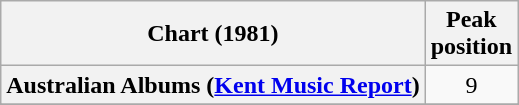<table class="wikitable sortable plainrowheaders">
<tr>
<th scope="col">Chart (1981)</th>
<th scope="col">Peak<br>position</th>
</tr>
<tr>
<th scope="row">Australian Albums (<a href='#'>Kent Music Report</a>)</th>
<td align="center">9</td>
</tr>
<tr>
</tr>
<tr>
</tr>
<tr>
</tr>
<tr>
</tr>
<tr>
</tr>
<tr>
</tr>
<tr>
</tr>
<tr>
</tr>
</table>
